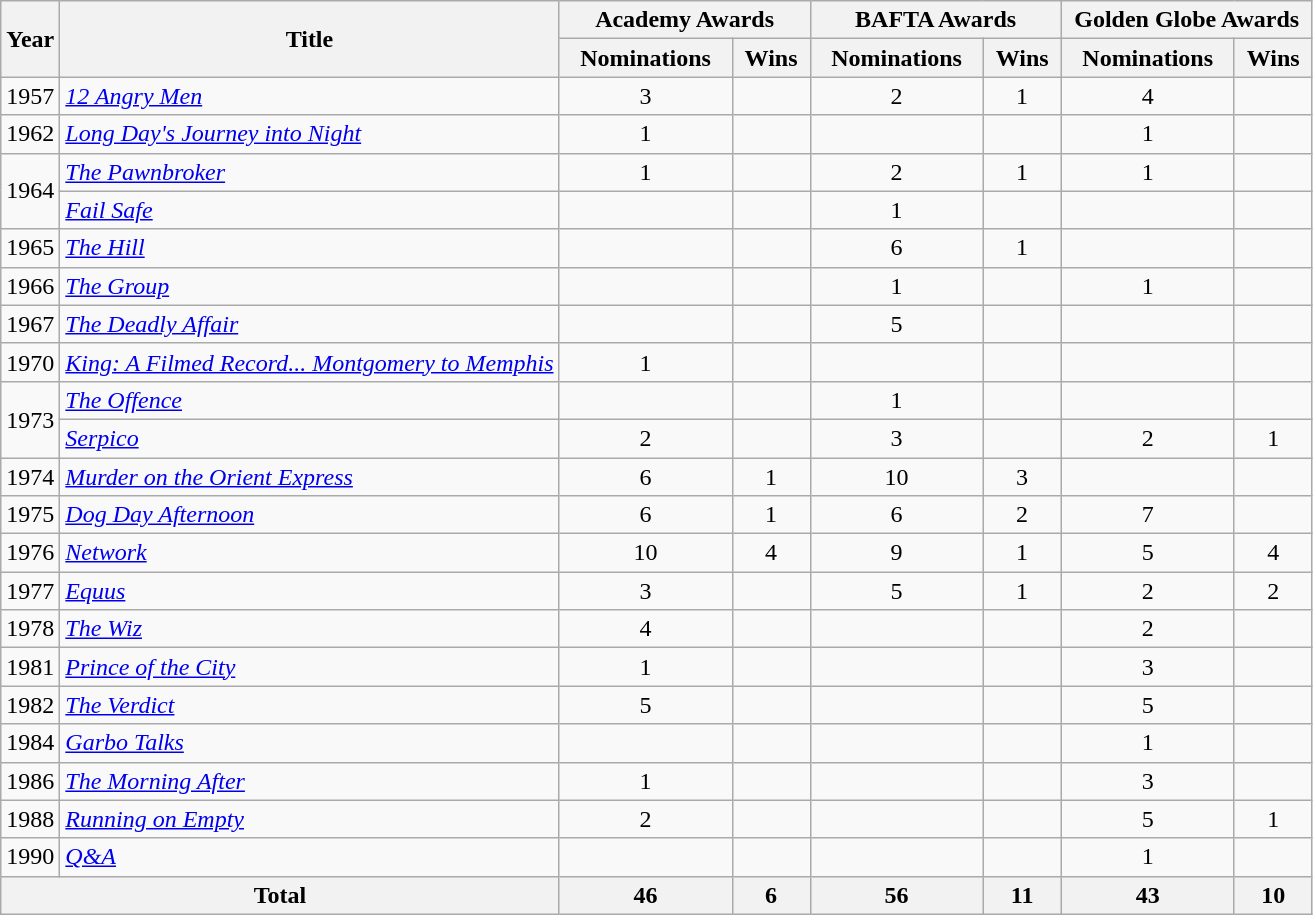<table class="wikitable">
<tr>
<th rowspan="2">Year</th>
<th rowspan="2">Title</th>
<th colspan="2" style="text-align:center;" width=160>Academy Awards</th>
<th colspan="2" style="text-align:center;" width=160>BAFTA Awards</th>
<th colspan="2" style="text-align:center;" width=160>Golden Globe Awards</th>
</tr>
<tr>
<th>Nominations</th>
<th>Wins</th>
<th>Nominations</th>
<th>Wins</th>
<th>Nominations</th>
<th>Wins</th>
</tr>
<tr>
<td>1957</td>
<td><em><a href='#'>12 Angry Men</a></em></td>
<td align=center>3</td>
<td align=center></td>
<td align=center>2</td>
<td align=center>1</td>
<td align=center>4</td>
<td align=center></td>
</tr>
<tr>
<td>1962</td>
<td><em><a href='#'>Long Day's Journey into Night</a></em></td>
<td align=center>1</td>
<td align=center></td>
<td align=center></td>
<td align=center></td>
<td align=center>1</td>
<td align=center></td>
</tr>
<tr>
<td rowspan=2>1964</td>
<td><em><a href='#'>The Pawnbroker</a></em></td>
<td align=center>1</td>
<td align=center></td>
<td align=center>2</td>
<td align=center>1</td>
<td align=center>1</td>
<td align=center></td>
</tr>
<tr>
<td><em><a href='#'>Fail Safe</a></em></td>
<td align=center></td>
<td align=center></td>
<td align=center>1</td>
<td align=center></td>
<td align=center></td>
<td align=center></td>
</tr>
<tr>
<td>1965</td>
<td><em><a href='#'>The Hill</a></em></td>
<td align=center></td>
<td align=center></td>
<td align=center>6</td>
<td align=center>1</td>
<td align=center></td>
<td align=center></td>
</tr>
<tr>
<td>1966</td>
<td><em><a href='#'>The Group</a></em></td>
<td align=center></td>
<td align=center></td>
<td align=center>1</td>
<td align=center></td>
<td align=center>1</td>
<td align=center></td>
</tr>
<tr>
<td>1967</td>
<td><em><a href='#'>The Deadly Affair</a></em></td>
<td align=center></td>
<td align=center></td>
<td align=center>5</td>
<td align=center></td>
<td align=center></td>
<td align=center></td>
</tr>
<tr>
<td>1970</td>
<td><em><a href='#'>King: A Filmed Record... Montgomery to Memphis</a></em></td>
<td align=center>1</td>
<td align=center></td>
<td align=center></td>
<td align=center></td>
<td align=center></td>
<td align=center></td>
</tr>
<tr>
<td rowspan=2>1973</td>
<td><em><a href='#'>The Offence</a></em></td>
<td align=center></td>
<td align=center></td>
<td align=center>1</td>
<td align=center></td>
<td align=center></td>
<td align=center></td>
</tr>
<tr>
<td><em><a href='#'>Serpico</a></em></td>
<td align=center>2</td>
<td align=center></td>
<td align=center>3</td>
<td align=center></td>
<td align=center>2</td>
<td align=center>1</td>
</tr>
<tr>
<td>1974</td>
<td><em><a href='#'>Murder on the Orient Express</a></em></td>
<td align=center>6</td>
<td align=center>1</td>
<td align=center>10</td>
<td align=center>3</td>
<td align=center></td>
<td align=center></td>
</tr>
<tr>
<td>1975</td>
<td><em><a href='#'>Dog Day Afternoon</a></em></td>
<td align=center>6</td>
<td align=center>1</td>
<td align=center>6</td>
<td align=center>2</td>
<td align=center>7</td>
<td align=center></td>
</tr>
<tr>
<td>1976</td>
<td><em><a href='#'>Network</a></em></td>
<td align=center>10</td>
<td align=center>4</td>
<td align=center>9</td>
<td align=center>1</td>
<td align=center>5</td>
<td align=center>4</td>
</tr>
<tr>
<td>1977</td>
<td><em><a href='#'>Equus</a></em></td>
<td align=center>3</td>
<td></td>
<td align=center>5</td>
<td align=center>1</td>
<td align=center>2</td>
<td align=center>2</td>
</tr>
<tr>
<td>1978</td>
<td><em><a href='#'>The Wiz</a></em></td>
<td align=center>4</td>
<td></td>
<td align=center></td>
<td align=center></td>
<td align=center>2</td>
<td align=center></td>
</tr>
<tr>
<td>1981</td>
<td><em><a href='#'>Prince of the City</a></em></td>
<td align=center>1</td>
<td></td>
<td align=center></td>
<td align=center></td>
<td align=center>3</td>
<td align=center></td>
</tr>
<tr>
<td>1982</td>
<td><em><a href='#'>The Verdict</a></em></td>
<td align=center>5</td>
<td></td>
<td align=center></td>
<td align=center></td>
<td align=center>5</td>
<td align=center></td>
</tr>
<tr>
<td>1984</td>
<td><em><a href='#'>Garbo Talks</a></em></td>
<td align=center></td>
<td></td>
<td align=center></td>
<td align=center></td>
<td align=center>1</td>
<td align=center></td>
</tr>
<tr>
<td>1986</td>
<td><em><a href='#'>The Morning After</a></em></td>
<td align=center>1</td>
<td></td>
<td align=center></td>
<td align=center></td>
<td align=center>3</td>
<td align=center></td>
</tr>
<tr>
<td>1988</td>
<td><em><a href='#'>Running on Empty</a></em></td>
<td align=center>2</td>
<td></td>
<td align=center></td>
<td align=center></td>
<td align=center>5</td>
<td align=center>1</td>
</tr>
<tr>
<td>1990</td>
<td><em><a href='#'>Q&A</a></em></td>
<td align=center></td>
<td></td>
<td align=center></td>
<td align=center></td>
<td align=center>1</td>
<td align=center></td>
</tr>
<tr>
<th colspan="2"><strong>Total</strong></th>
<th align=center>46</th>
<th align=center>6</th>
<th align=center>56</th>
<th align=center>11</th>
<th align=center>43</th>
<th align=center>10</th>
</tr>
</table>
